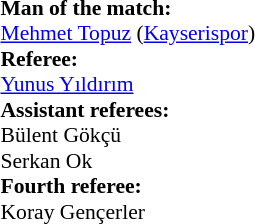<table width=100% style="font-size: 90%">
<tr>
<td><br><strong>Man of the match:</strong>
<br> <a href='#'>Mehmet Topuz</a> (<a href='#'>Kayserispor</a>)
<br><strong>Referee:</strong>
<br>  <a href='#'>Yunus Yıldırım</a>
<br> <strong>Assistant referees:</strong>
<br> Bülent Gökçü
<br> Serkan Ok
<br><strong>Fourth referee:</strong>
<br> Koray Gençerler</td>
</tr>
</table>
